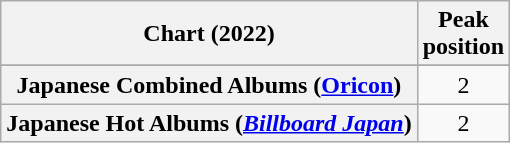<table class="wikitable sortable plainrowheaders" style="text-align:center">
<tr>
<th scope="col">Chart (2022)</th>
<th scope="col">Peak<br>position</th>
</tr>
<tr>
</tr>
<tr>
<th scope="row">Japanese Combined Albums (<a href='#'>Oricon</a>)</th>
<td>2</td>
</tr>
<tr>
<th scope="row">Japanese Hot Albums (<em><a href='#'>Billboard Japan</a></em>)</th>
<td>2</td>
</tr>
</table>
